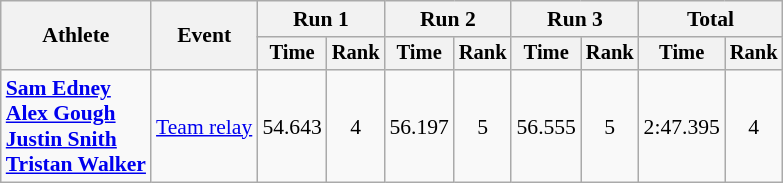<table class="wikitable" style="font-size:90%">
<tr>
<th rowspan="2">Athlete</th>
<th rowspan="2">Event</th>
<th colspan=2>Run 1</th>
<th colspan=2>Run 2</th>
<th colspan=2>Run 3</th>
<th colspan=2>Total</th>
</tr>
<tr style="font-size:95%">
<th>Time</th>
<th>Rank</th>
<th>Time</th>
<th>Rank</th>
<th>Time</th>
<th>Rank</th>
<th>Time</th>
<th>Rank</th>
</tr>
<tr align=center>
<td align=left><strong><a href='#'>Sam Edney</a><br><a href='#'>Alex Gough</a><br><a href='#'>Justin Snith</a><br><a href='#'>Tristan Walker</a></strong></td>
<td align=left><a href='#'>Team relay</a></td>
<td>54.643</td>
<td>4</td>
<td>56.197</td>
<td>5</td>
<td>56.555</td>
<td>5</td>
<td>2:47.395</td>
<td>4 </td>
</tr>
</table>
